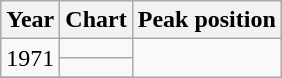<table class="wikitable">
<tr>
<th scope="col">Year</th>
<th scope="col">Chart</th>
<th scope="col">Peak position</th>
</tr>
<tr>
<td ! rowspan="2">1971</td>
<td></td>
</tr>
<tr>
<td></td>
</tr>
<tr>
</tr>
</table>
